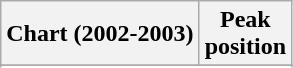<table class="wikitable sortable">
<tr>
<th>Chart (2002-2003)</th>
<th align="center">Peak<br>position</th>
</tr>
<tr>
</tr>
<tr>
</tr>
<tr>
</tr>
<tr>
</tr>
<tr>
</tr>
<tr>
</tr>
</table>
